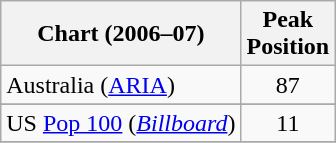<table class="wikitable sortable">
<tr>
<th align="left">Chart (2006–07)</th>
<th align="left">Peak<br>Position</th>
</tr>
<tr>
<td>Australia (<a href='#'>ARIA</a>)</td>
<td align="center">87</td>
</tr>
<tr>
</tr>
<tr>
</tr>
<tr>
</tr>
<tr>
</tr>
<tr>
</tr>
<tr>
</tr>
<tr>
</tr>
<tr>
</tr>
<tr>
</tr>
<tr>
</tr>
<tr>
</tr>
<tr>
</tr>
<tr>
<td align="left">US <a href='#'>Pop 100</a> (<a href='#'><em>Billboard</em></a>)</td>
<td align="center">11</td>
</tr>
<tr>
</tr>
</table>
